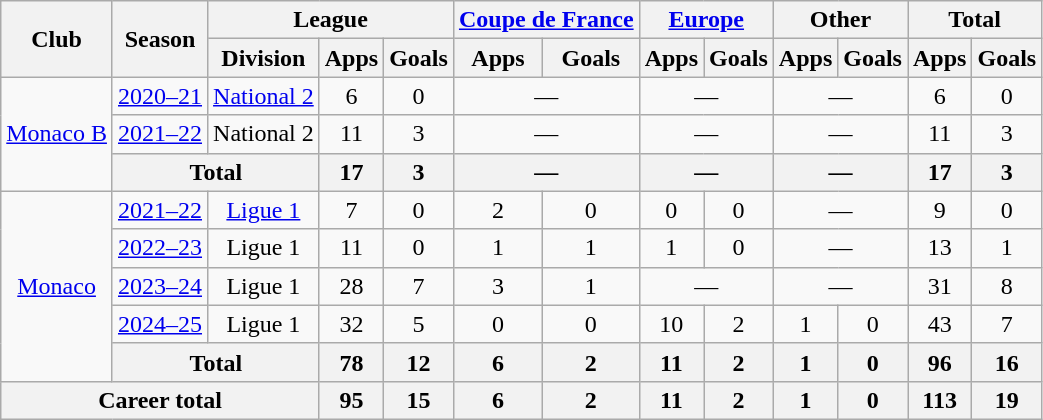<table class="wikitable" style="text-align: center;">
<tr>
<th rowspan="2">Club</th>
<th rowspan="2">Season</th>
<th colspan="3">League</th>
<th colspan="2"><a href='#'>Coupe de France</a></th>
<th colspan="2"><a href='#'>Europe</a></th>
<th colspan="2">Other</th>
<th colspan="2">Total</th>
</tr>
<tr>
<th>Division</th>
<th>Apps</th>
<th>Goals</th>
<th>Apps</th>
<th>Goals</th>
<th>Apps</th>
<th>Goals</th>
<th>Apps</th>
<th>Goals</th>
<th>Apps</th>
<th>Goals</th>
</tr>
<tr>
<td rowspan="3"><a href='#'>Monaco B</a></td>
<td><a href='#'>2020–21</a></td>
<td><a href='#'>National 2</a></td>
<td>6</td>
<td>0</td>
<td colspan="2">—</td>
<td colspan="2">—</td>
<td colspan="2">—</td>
<td>6</td>
<td>0</td>
</tr>
<tr>
<td><a href='#'>2021–22</a></td>
<td>National 2</td>
<td>11</td>
<td>3</td>
<td colspan="2">—</td>
<td colspan="2">—</td>
<td colspan="2">—</td>
<td>11</td>
<td>3</td>
</tr>
<tr>
<th colspan="2">Total</th>
<th>17</th>
<th>3</th>
<th colspan="2">—</th>
<th colspan="2">—</th>
<th colspan="2">—</th>
<th>17</th>
<th>3</th>
</tr>
<tr>
<td rowspan="5"><a href='#'>Monaco</a></td>
<td><a href='#'>2021–22</a></td>
<td><a href='#'>Ligue 1</a></td>
<td>7</td>
<td>0</td>
<td>2</td>
<td>0</td>
<td>0</td>
<td>0</td>
<td colspan="2">—</td>
<td>9</td>
<td>0</td>
</tr>
<tr>
<td><a href='#'>2022–23</a></td>
<td>Ligue 1</td>
<td>11</td>
<td>0</td>
<td>1</td>
<td>1</td>
<td>1</td>
<td>0</td>
<td colspan="2">—</td>
<td>13</td>
<td>1</td>
</tr>
<tr>
<td><a href='#'>2023–24</a></td>
<td>Ligue 1</td>
<td>28</td>
<td>7</td>
<td>3</td>
<td>1</td>
<td colspan="2">—</td>
<td colspan="2">—</td>
<td>31</td>
<td>8</td>
</tr>
<tr>
<td><a href='#'>2024–25</a></td>
<td>Ligue 1</td>
<td>32</td>
<td>5</td>
<td>0</td>
<td>0</td>
<td>10</td>
<td>2</td>
<td>1</td>
<td>0</td>
<td>43</td>
<td>7</td>
</tr>
<tr>
<th colspan="2">Total</th>
<th>78</th>
<th>12</th>
<th>6</th>
<th>2</th>
<th>11</th>
<th>2</th>
<th>1</th>
<th>0</th>
<th>96</th>
<th>16</th>
</tr>
<tr>
<th colspan="3">Career total</th>
<th>95</th>
<th>15</th>
<th>6</th>
<th>2</th>
<th>11</th>
<th>2</th>
<th>1</th>
<th>0</th>
<th>113</th>
<th>19</th>
</tr>
</table>
